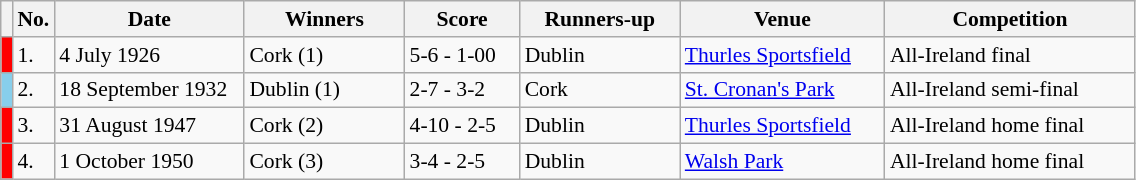<table class="wikitable" style="font-size:90%">
<tr>
<th width=1></th>
<th width=5>No.</th>
<th width=120>Date</th>
<th width=100>Winners</th>
<th width=70>Score</th>
<th width=100>Runners-up</th>
<th width=130>Venue</th>
<th width=160>Competition</th>
</tr>
<tr>
<td style="background-color:#FF0000"></td>
<td>1.</td>
<td>4 July 1926</td>
<td>Cork (1)</td>
<td>5-6 - 1-00</td>
<td>Dublin</td>
<td><a href='#'>Thurles Sportsfield</a></td>
<td>All-Ireland final</td>
</tr>
<tr>
<td style="background-color:#87CEEB"></td>
<td>2.</td>
<td>18 September 1932</td>
<td>Dublin (1)</td>
<td>2-7 - 3-2</td>
<td>Cork</td>
<td><a href='#'>St. Cronan's Park</a></td>
<td>All-Ireland semi-final</td>
</tr>
<tr>
<td style="background-color:#FF0000"></td>
<td>3.</td>
<td>31 August 1947</td>
<td>Cork (2)</td>
<td>4-10 - 2-5</td>
<td>Dublin</td>
<td><a href='#'>Thurles Sportsfield</a></td>
<td>All-Ireland home final</td>
</tr>
<tr>
<td style="background-color:#FF0000"></td>
<td>4.</td>
<td>1 October 1950</td>
<td>Cork (3)</td>
<td>3-4 - 2-5</td>
<td>Dublin</td>
<td><a href='#'>Walsh Park</a></td>
<td>All-Ireland home final</td>
</tr>
</table>
